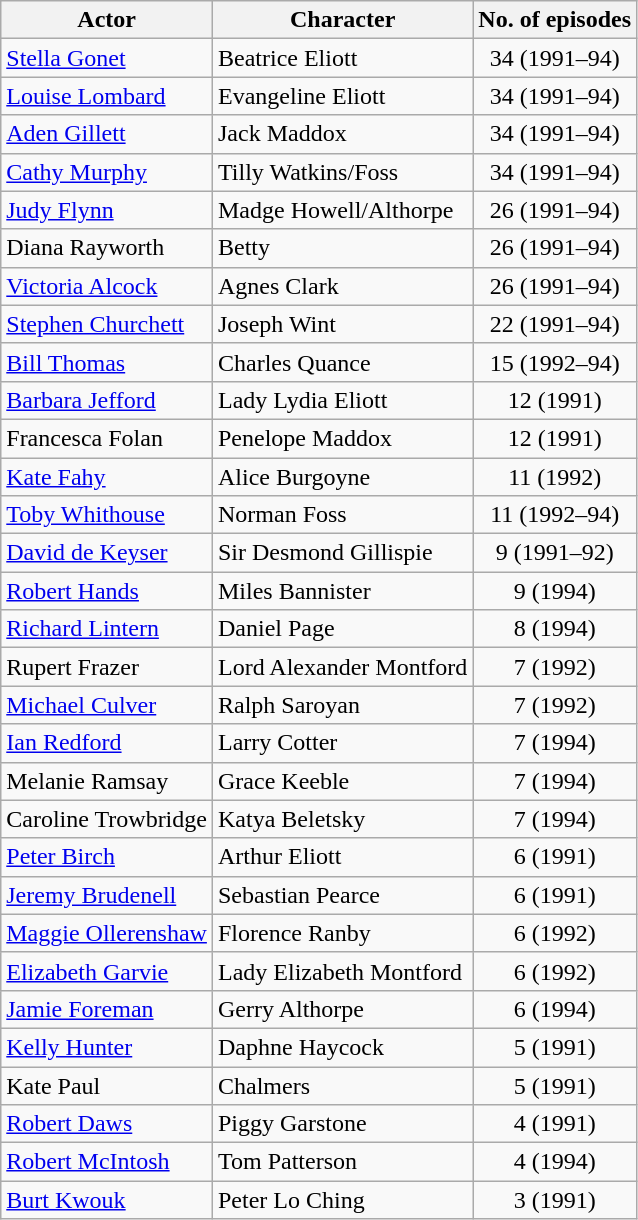<table class=wikitable>
<tr>
<th>Actor</th>
<th>Character</th>
<th>No. of episodes</th>
</tr>
<tr>
<td><a href='#'>Stella Gonet</a></td>
<td>Beatrice Eliott</td>
<td align=center>34 (1991–94)</td>
</tr>
<tr>
<td><a href='#'>Louise Lombard</a></td>
<td>Evangeline Eliott</td>
<td align=center>34 (1991–94)</td>
</tr>
<tr>
<td><a href='#'>Aden Gillett</a></td>
<td>Jack Maddox</td>
<td align=center>34 (1991–94)</td>
</tr>
<tr>
<td><a href='#'>Cathy Murphy</a></td>
<td>Tilly Watkins/Foss</td>
<td align=center>34 (1991–94)</td>
</tr>
<tr>
<td><a href='#'>Judy Flynn</a></td>
<td>Madge Howell/Althorpe</td>
<td align=center>26 (1991–94)</td>
</tr>
<tr>
<td>Diana Rayworth</td>
<td>Betty</td>
<td align=center>26 (1991–94)</td>
</tr>
<tr>
<td><a href='#'>Victoria Alcock</a></td>
<td>Agnes Clark</td>
<td align=center>26 (1991–94)</td>
</tr>
<tr>
<td><a href='#'>Stephen Churchett</a></td>
<td>Joseph Wint</td>
<td align =center>22 (1991–94)</td>
</tr>
<tr>
<td><a href='#'>Bill Thomas</a></td>
<td>Charles Quance</td>
<td align=center>15 (1992–94)</td>
</tr>
<tr>
<td><a href='#'>Barbara Jefford</a></td>
<td>Lady Lydia Eliott</td>
<td align=center>12 (1991)</td>
</tr>
<tr>
<td>Francesca Folan</td>
<td>Penelope Maddox</td>
<td align=center>12 (1991)</td>
</tr>
<tr>
<td><a href='#'>Kate Fahy</a></td>
<td>Alice Burgoyne</td>
<td align=center>11 (1992)</td>
</tr>
<tr>
<td><a href='#'>Toby Whithouse</a></td>
<td>Norman Foss</td>
<td align=center>11 (1992–94)</td>
</tr>
<tr>
<td><a href='#'>David de Keyser</a></td>
<td>Sir Desmond Gillispie</td>
<td align=center>9 (1991–92)</td>
</tr>
<tr>
<td><a href='#'>Robert Hands</a></td>
<td>Miles Bannister</td>
<td align=center>9 (1994)</td>
</tr>
<tr>
<td><a href='#'>Richard Lintern</a></td>
<td>Daniel Page</td>
<td align=center>8 (1994)</td>
</tr>
<tr>
<td>Rupert Frazer</td>
<td>Lord Alexander Montford</td>
<td align=center>7 (1992)</td>
</tr>
<tr>
<td><a href='#'>Michael Culver</a></td>
<td>Ralph Saroyan</td>
<td align=center>7 (1992)</td>
</tr>
<tr>
<td><a href='#'>Ian Redford</a></td>
<td>Larry Cotter</td>
<td align=center>7 (1994)</td>
</tr>
<tr>
<td>Melanie Ramsay</td>
<td>Grace Keeble</td>
<td align=center>7 (1994)</td>
</tr>
<tr>
<td>Caroline Trowbridge</td>
<td>Katya Beletsky</td>
<td align=center>7 (1994)</td>
</tr>
<tr>
<td><a href='#'>Peter Birch</a></td>
<td>Arthur Eliott</td>
<td align=center>6 (1991)</td>
</tr>
<tr>
<td><a href='#'>Jeremy Brudenell</a></td>
<td>Sebastian Pearce</td>
<td align=center>6 (1991)</td>
</tr>
<tr>
<td><a href='#'>Maggie Ollerenshaw</a></td>
<td>Florence Ranby</td>
<td align=center>6 (1992)</td>
</tr>
<tr>
<td><a href='#'>Elizabeth Garvie</a></td>
<td>Lady Elizabeth Montford</td>
<td align=center>6 (1992)</td>
</tr>
<tr>
<td><a href='#'>Jamie Foreman</a></td>
<td>Gerry Althorpe</td>
<td align=center>6 (1994)</td>
</tr>
<tr>
<td><a href='#'>Kelly Hunter</a></td>
<td>Daphne Haycock</td>
<td align=center>5 (1991)</td>
</tr>
<tr>
<td>Kate Paul</td>
<td>Chalmers</td>
<td align=center>5 (1991)</td>
</tr>
<tr>
<td><a href='#'>Robert Daws</a></td>
<td>Piggy Garstone</td>
<td align=center>4 (1991)</td>
</tr>
<tr>
<td><a href='#'>Robert McIntosh</a></td>
<td>Tom Patterson</td>
<td align=center>4 (1994)</td>
</tr>
<tr>
<td><a href='#'>Burt Kwouk</a></td>
<td>Peter Lo Ching</td>
<td align=center>3 (1991)</td>
</tr>
</table>
